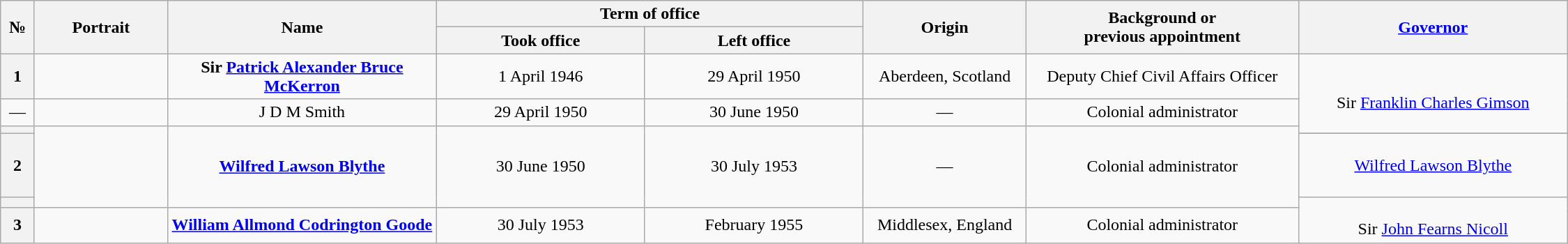<table class=wikitable style=text-align:center width=1500px>
<tr>
<th rowspan=2 width=25px><strong>№</strong></th>
<th rowspan=2 width=120px>Portrait</th>
<th rowspan=2 width=250px>Name<br></th>
<th colspan=2 width=350px>Term of office</th>
<th rowspan=2>Origin</th>
<th rowspan=2>Background or<br>previous appointment</th>
<th rowspan=2 width=250px><a href='#'>Governor</a><br></th>
</tr>
<tr>
<th>Took office</th>
<th>Left office</th>
</tr>
<tr>
<th>1</th>
<td></td>
<td><strong>Sir <a href='#'>Patrick Alexander Bruce McKerron</a></strong><br></td>
<td>1 April 1946</td>
<td>29 April 1950</td>
<td>Aberdeen, Scotland</td>
<td>Deputy Chief Civil Affairs Officer</td>
<td rowspan=3><br>Sir <a href='#'>Franklin Charles Gimson</a><br></td>
</tr>
<tr>
<td>—</td>
<td></td>
<td>J D M Smith<br></td>
<td>29 April 1950<br></td>
<td>30 June 1950<br></td>
<td>—</td>
<td>Colonial administrator</td>
</tr>
<tr>
<th></th>
<td rowspan=5></td>
<td rowspan=5><strong><a href='#'>Wilfred Lawson Blythe</a></strong><br></td>
<td rowspan=5>30 June 1950</td>
<td rowspan=5>30 July 1953</td>
<td rowspan=5>—</td>
<td rowspan=5>Colonial administrator</td>
</tr>
<tr>
<th rowspan=3>2</th>
</tr>
<tr>
<td><br><a href='#'>Wilfred Lawson Blythe</a><br><br><em></em></td>
</tr>
<tr>
<td rowspan=3><br>Sir <a href='#'>John Fearns Nicoll</a><br></td>
</tr>
<tr>
<th></th>
</tr>
<tr>
<th>3</th>
<td></td>
<td><strong><a href='#'>William Allmond Codrington Goode</a></strong><br></td>
<td>30 July 1953</td>
<td>February 1955</td>
<td>Middlesex, England</td>
<td>Colonial administrator</td>
</tr>
</table>
